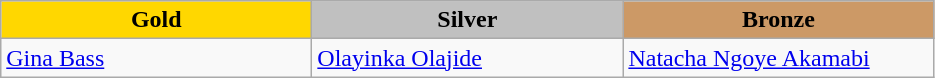<table class="wikitable" style="text-align:left">
<tr align="center">
<td width=200 bgcolor=gold><strong>Gold</strong></td>
<td width=200 bgcolor=silver><strong>Silver</strong></td>
<td width=200 bgcolor=CC9966><strong>Bronze</strong></td>
</tr>
<tr>
<td><a href='#'>Gina Bass</a><br></td>
<td><a href='#'>Olayinka Olajide</a><br></td>
<td><a href='#'>Natacha Ngoye Akamabi</a><br></td>
</tr>
</table>
